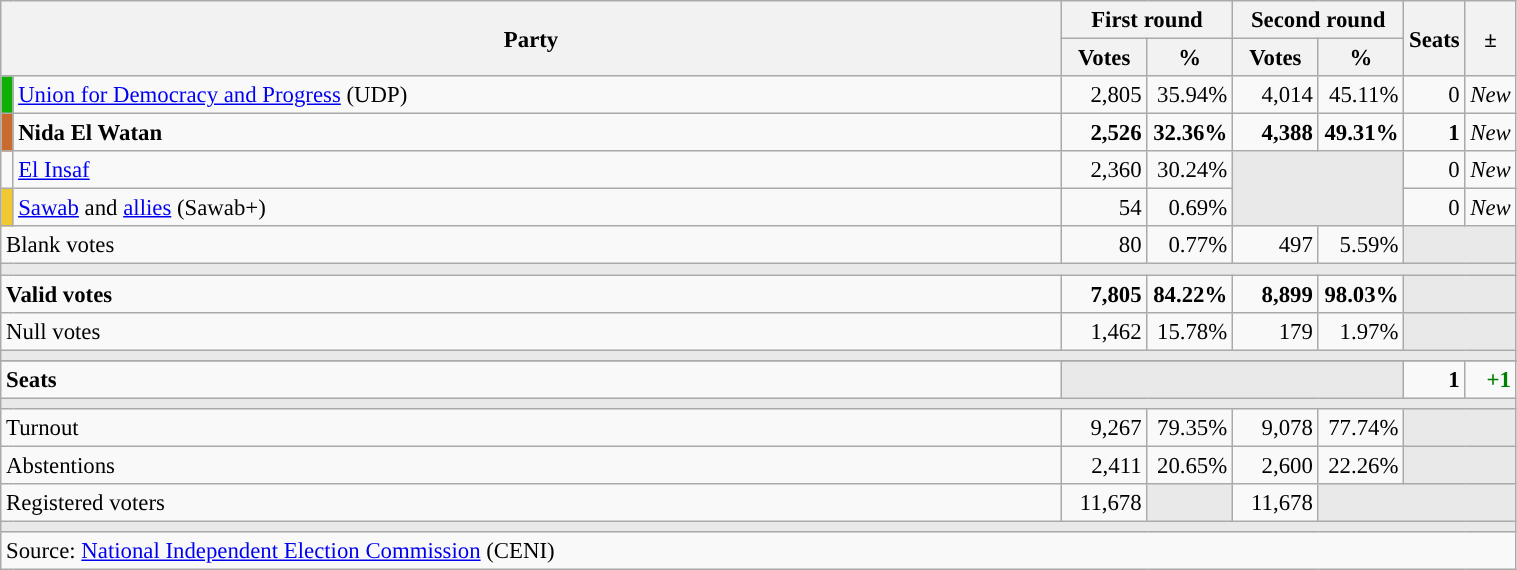<table class="wikitable" style="text-align:right;font-size:95%;">
<tr>
<th rowspan="2" colspan="2" width="700">Party</th>
<th colspan="2">First round</th>
<th colspan="2">Second round</th>
<th rowspan="2" width="25">Seats</th>
<th rowspan="2" width="20">±</th>
</tr>
<tr>
<th width="50">Votes</th>
<th width="50">%</th>
<th width="50">Votes</th>
<th width="50">%</th>
</tr>
<tr>
<td width="1" style="color:inherit;background:#0FAF05;"></td>
<td style="text-align:left;"><a href='#'>Union for Democracy and Progress</a> (UDP)</td>
<td>2,805</td>
<td>35.94%</td>
<td>4,014</td>
<td>45.11%</td>
<td>0</td>
<td><em>New</em></td>
</tr>
<tr>
<td width="1" style="color:inherit;background:#C96A2F;"></td>
<td style="text-align:left;"><strong>Nida El Watan</strong></td>
<td><strong>2,526</strong></td>
<td><strong>32.36%</strong></td>
<td><strong>4,388</strong></td>
<td><strong>49.31%</strong></td>
<td><strong>1</strong></td>
<td><em>New</em></td>
</tr>
<tr>
<td width="1" style="color:inherit;background:"></td>
<td style="text-align:left;"><a href='#'>El Insaf</a></td>
<td>2,360</td>
<td>30.24%</td>
<td colspan="2" rowspan="2" style="background:#E9E9E9;"></td>
<td>0</td>
<td><em>New</em></td>
</tr>
<tr>
<td width="1" style="color:inherit;background:#F0C832;"></td>
<td style="text-align:left;"><a href='#'>Sawab</a> and <a href='#'>allies</a> (Sawab+)</td>
<td>54</td>
<td>0.69%</td>
<td>0</td>
<td><em>New</em></td>
</tr>
<tr>
<td colspan="2" style="text-align:left;">Blank votes</td>
<td>80</td>
<td>0.77%</td>
<td>497</td>
<td>5.59%</td>
<td colspan="2" style="background:#E9E9E9;"></td>
</tr>
<tr>
<td colspan="8" style="background:#E9E9E9;"></td>
</tr>
<tr style="font-weight:bold;">
<td colspan="2" style="text-align:left;">Valid votes</td>
<td>7,805</td>
<td>84.22%</td>
<td>8,899</td>
<td>98.03%</td>
<td colspan="2" style="background:#E9E9E9;"></td>
</tr>
<tr>
<td colspan="2" style="text-align:left;">Null votes</td>
<td>1,462</td>
<td>15.78%</td>
<td>179</td>
<td>1.97%</td>
<td colspan="2" style="background:#E9E9E9;"></td>
</tr>
<tr>
<td colspan="8" style="background:#E9E9E9;"></td>
</tr>
<tr>
</tr>
<tr style="font-weight:bold;">
<td colspan="2" style="text-align:left;">Seats</td>
<td colspan="4" style="background:#E9E9E9;"></td>
<td>1</td>
<td style="color:green;">+1</td>
</tr>
<tr>
<td colspan="8" style="background:#E9E9E9;"></td>
</tr>
<tr>
<td colspan="2" style="text-align:left;">Turnout</td>
<td>9,267</td>
<td>79.35%</td>
<td>9,078</td>
<td>77.74%</td>
<td colspan="2" style="background:#E9E9E9;"></td>
</tr>
<tr>
<td colspan="2" style="text-align:left;">Abstentions</td>
<td>2,411</td>
<td>20.65%</td>
<td>2,600</td>
<td>22.26%</td>
<td colspan="2" style="background:#E9E9E9;"></td>
</tr>
<tr>
<td colspan="2" style="text-align:left;">Registered voters</td>
<td>11,678</td>
<td style="color:inherit;background:#E9E9E9;"></td>
<td>11,678</td>
<td colspan="3" style="background:#E9E9E9;"></td>
</tr>
<tr>
<td colspan="8" style="background:#E9E9E9;"></td>
</tr>
<tr>
<td colspan="8" style="text-align:left;">Source: <a href='#'>National Independent Election Commission</a> (CENI)</td>
</tr>
</table>
